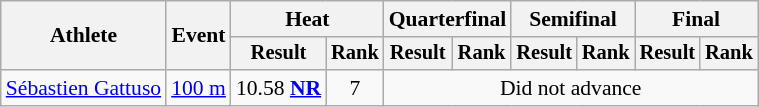<table class=wikitable style="font-size:90%">
<tr>
<th rowspan="2">Athlete</th>
<th rowspan="2">Event</th>
<th colspan="2">Heat</th>
<th colspan="2">Quarterfinal</th>
<th colspan="2">Semifinal</th>
<th colspan="2">Final</th>
</tr>
<tr style="font-size:95%">
<th>Result</th>
<th>Rank</th>
<th>Result</th>
<th>Rank</th>
<th>Result</th>
<th>Rank</th>
<th>Result</th>
<th>Rank</th>
</tr>
<tr align=center>
<td align=left><a href='#'>Sébastien Gattuso</a></td>
<td align=left><a href='#'>100 m</a></td>
<td>10.58 <strong><a href='#'>NR</a></strong></td>
<td>7</td>
<td colspan=6>Did not advance</td>
</tr>
</table>
